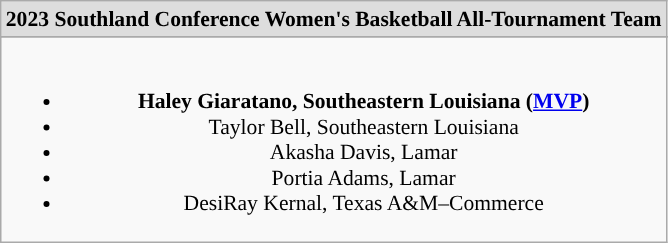<table class="wikitable" style="white-space:nowrap; font-size:90%;">
<tr>
<td colspan="2" style="text-align:center; background:#ddd;"><strong>2023 Southland Conference Women's Basketball All-Tournament Team</strong></td>
</tr>
<tr>
</tr>
<tr>
<td style="text-align:center;"><br><ul><li><strong>Haley Giaratano, Southeastern Louisiana (<a href='#'>MVP</a>)</strong></li><li>Taylor Bell, Southeastern Louisiana</li><li>Akasha Davis, Lamar</li><li>Portia Adams, Lamar</li><li>DesiRay Kernal, Texas A&M–Commerce</li></ul></td>
</tr>
</table>
